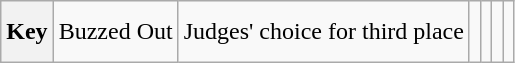<table class="wikitable" style="height:2.6em">
<tr>
<th>Key</th>
<td> Buzzed Out</td>
<td> Judges' choice for third place</td>
<td></td>
<td></td>
<td></td>
<td></td>
</tr>
</table>
